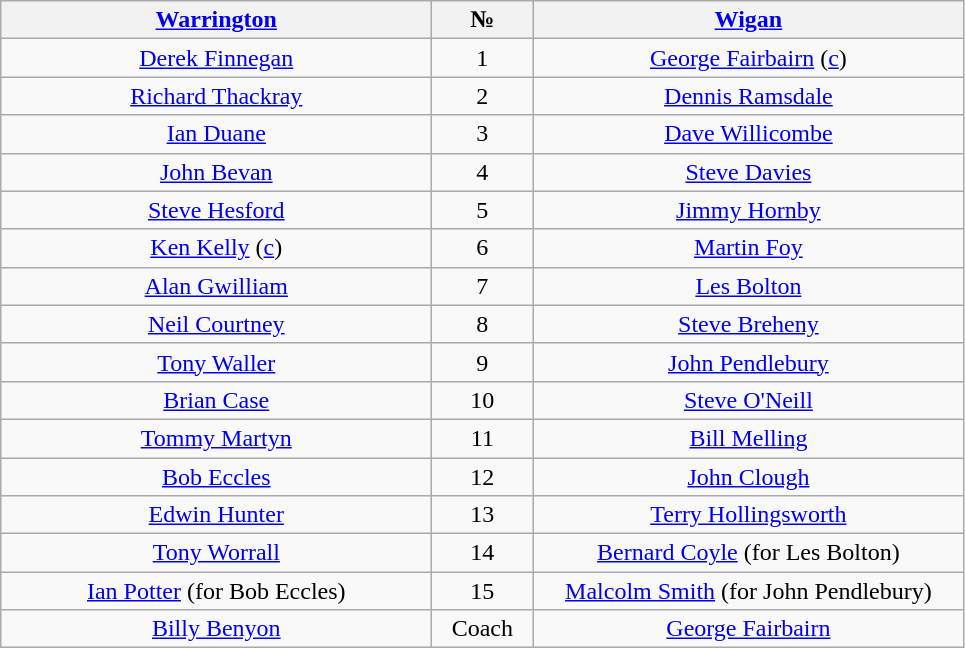<table class="wikitable" style="text-align:center;">
<tr>
<th width=280 abbr=winner><a href='#'>Warrington</a></th>
<th width=60 abbr="Number">№</th>
<th width=280 abbr=runner-up><a href='#'>Wigan</a></th>
</tr>
<tr>
<td><a href='#'>Derek Finnegan</a></td>
<td>1</td>
<td><a href='#'>George Fairbairn</a> (<a href='#'>c</a>)</td>
</tr>
<tr>
<td><a href='#'>Richard Thackray</a></td>
<td>2</td>
<td><a href='#'>Dennis Ramsdale</a></td>
</tr>
<tr>
<td><a href='#'>Ian Duane</a></td>
<td>3</td>
<td><a href='#'>Dave Willicombe</a></td>
</tr>
<tr>
<td><a href='#'>John Bevan</a></td>
<td>4</td>
<td><a href='#'>Steve Davies</a></td>
</tr>
<tr>
<td><a href='#'>Steve Hesford</a></td>
<td>5</td>
<td><a href='#'>Jimmy Hornby</a></td>
</tr>
<tr>
<td><a href='#'>Ken Kelly</a> (<a href='#'>c</a>)</td>
<td>6</td>
<td><a href='#'>Martin Foy</a></td>
</tr>
<tr>
<td><a href='#'>Alan Gwilliam</a></td>
<td>7</td>
<td><a href='#'>Les Bolton</a></td>
</tr>
<tr>
<td><a href='#'>Neil Courtney</a></td>
<td>8</td>
<td><a href='#'>Steve Breheny</a></td>
</tr>
<tr>
<td><a href='#'>Tony Waller</a></td>
<td>9</td>
<td><a href='#'>John Pendlebury</a></td>
</tr>
<tr>
<td><a href='#'>Brian Case</a></td>
<td>10</td>
<td><a href='#'>Steve O'Neill</a></td>
</tr>
<tr>
<td><a href='#'>Tommy Martyn</a></td>
<td>11</td>
<td><a href='#'>Bill Melling</a></td>
</tr>
<tr>
<td><a href='#'>Bob Eccles</a></td>
<td>12</td>
<td><a href='#'>John Clough</a></td>
</tr>
<tr>
<td><a href='#'>Edwin Hunter</a></td>
<td>13</td>
<td><a href='#'>Terry Hollingsworth</a></td>
</tr>
<tr>
<td><a href='#'>Tony Worrall</a></td>
<td>14</td>
<td><a href='#'>Bernard Coyle</a> (for Les Bolton)</td>
</tr>
<tr>
<td><a href='#'>Ian Potter</a> (for Bob Eccles)</td>
<td>15</td>
<td><a href='#'>Malcolm Smith</a> (for John Pendlebury)</td>
</tr>
<tr>
<td><a href='#'>Billy Benyon</a></td>
<td>Coach</td>
<td><a href='#'>George Fairbairn</a></td>
</tr>
</table>
